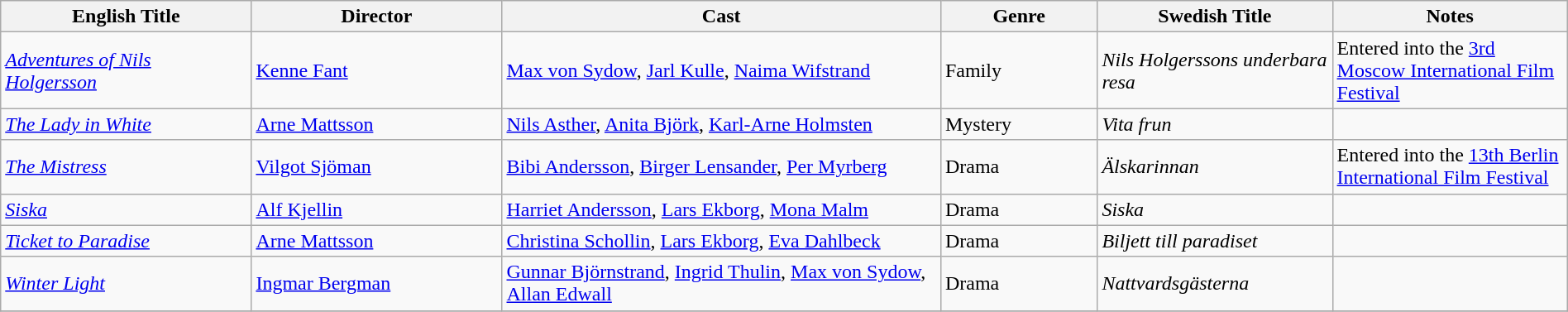<table class="wikitable" style="width:100%;">
<tr>
<th style="width:16%;">English Title</th>
<th style="width:16%;">Director</th>
<th style="width:28%;">Cast</th>
<th style="width:10%;">Genre</th>
<th style="width:15%;">Swedish Title</th>
<th style="width:15%;">Notes</th>
</tr>
<tr>
<td><em><a href='#'>Adventures of Nils Holgersson</a></em></td>
<td><a href='#'>Kenne Fant</a></td>
<td><a href='#'>Max von Sydow</a>, <a href='#'>Jarl Kulle</a>, <a href='#'>Naima Wifstrand</a></td>
<td>Family</td>
<td><em>Nils Holgerssons underbara resa</em></td>
<td>Entered into the <a href='#'>3rd Moscow International Film Festival</a></td>
</tr>
<tr>
<td><em><a href='#'>The Lady in White</a></em></td>
<td><a href='#'>Arne Mattsson</a></td>
<td><a href='#'>Nils Asther</a>, <a href='#'>Anita Björk</a>, <a href='#'>Karl-Arne Holmsten</a></td>
<td>Mystery</td>
<td><em>Vita frun</em></td>
<td></td>
</tr>
<tr>
<td><em><a href='#'>The Mistress</a></em></td>
<td><a href='#'>Vilgot Sjöman</a></td>
<td><a href='#'>Bibi Andersson</a>, <a href='#'>Birger Lensander</a>, <a href='#'>Per Myrberg</a></td>
<td>Drama</td>
<td><em>Älskarinnan</em></td>
<td>Entered into the <a href='#'>13th Berlin International Film Festival</a></td>
</tr>
<tr>
<td><em><a href='#'>Siska</a></em></td>
<td><a href='#'>Alf Kjellin</a></td>
<td><a href='#'>Harriet Andersson</a>, <a href='#'>Lars Ekborg</a>, <a href='#'>Mona Malm</a></td>
<td>Drama</td>
<td><em>Siska</em></td>
<td></td>
</tr>
<tr>
<td><em><a href='#'>Ticket to Paradise</a></em></td>
<td><a href='#'>Arne Mattsson</a></td>
<td><a href='#'>Christina Schollin</a>, <a href='#'>Lars Ekborg</a>, <a href='#'>Eva Dahlbeck</a></td>
<td>Drama</td>
<td><em>Biljett till paradiset</em></td>
<td></td>
</tr>
<tr>
<td><em><a href='#'>Winter Light</a></em></td>
<td><a href='#'>Ingmar Bergman</a></td>
<td><a href='#'>Gunnar Björnstrand</a>, <a href='#'>Ingrid Thulin</a>, <a href='#'>Max von Sydow</a>, <a href='#'>Allan Edwall</a></td>
<td>Drama</td>
<td><em>Nattvardsgästerna</em></td>
<td></td>
</tr>
<tr>
</tr>
</table>
